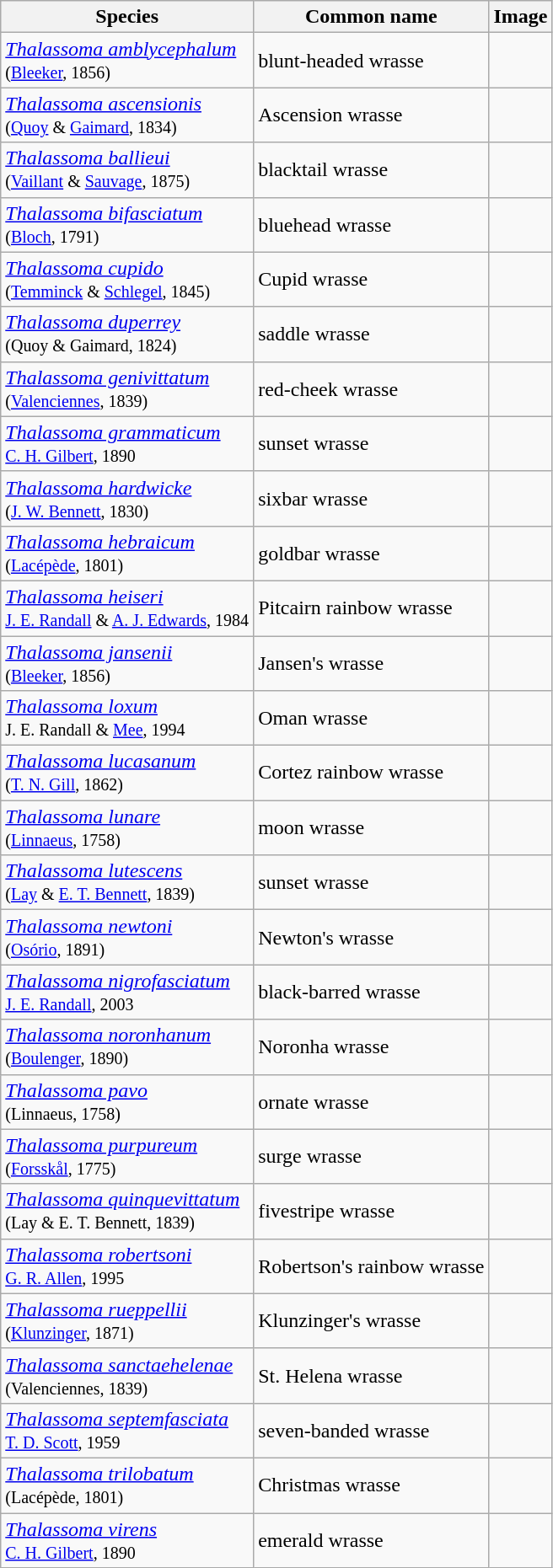<table class="wikitable">
<tr>
<th>Species</th>
<th>Common name</th>
<th>Image</th>
</tr>
<tr>
<td><em><a href='#'>Thalassoma amblycephalum</a></em><br><small>(<a href='#'>Bleeker</a>, 1856)</small></td>
<td>blunt-headed wrasse</td>
<td></td>
</tr>
<tr>
<td><em><a href='#'>Thalassoma ascensionis</a></em><br><small>(<a href='#'>Quoy</a> & <a href='#'>Gaimard</a>, 1834)</small></td>
<td>Ascension wrasse</td>
<td></td>
</tr>
<tr>
<td><em><a href='#'>Thalassoma ballieui</a></em><br><small>(<a href='#'>Vaillant</a> & <a href='#'>Sauvage</a>, 1875)</small></td>
<td>blacktail wrasse</td>
<td></td>
</tr>
<tr>
<td><em><a href='#'>Thalassoma bifasciatum</a></em><br><small>(<a href='#'>Bloch</a>, 1791)</small></td>
<td>bluehead wrasse</td>
<td></td>
</tr>
<tr>
<td><em><a href='#'>Thalassoma cupido</a></em><br><small>(<a href='#'>Temminck</a> & <a href='#'>Schlegel</a>, 1845)</small></td>
<td>Cupid wrasse</td>
<td></td>
</tr>
<tr>
<td><em><a href='#'>Thalassoma duperrey</a></em><br><small>(Quoy & Gaimard, 1824)</small></td>
<td>saddle wrasse</td>
<td></td>
</tr>
<tr>
<td><em><a href='#'>Thalassoma genivittatum</a></em><br><small>(<a href='#'>Valenciennes</a>, 1839)</small></td>
<td>red-cheek wrasse</td>
<td></td>
</tr>
<tr>
<td><em><a href='#'>Thalassoma grammaticum</a></em><br><small><a href='#'>C. H. Gilbert</a>, 1890</small></td>
<td>sunset wrasse</td>
<td></td>
</tr>
<tr>
<td><em><a href='#'>Thalassoma hardwicke</a></em><br><small>(<a href='#'>J. W. Bennett</a>, 1830)</small></td>
<td>sixbar wrasse</td>
<td></td>
</tr>
<tr>
<td><em><a href='#'>Thalassoma hebraicum</a></em><br><small>(<a href='#'>Lacépède</a>, 1801)</small></td>
<td>goldbar wrasse</td>
<td></td>
</tr>
<tr>
<td><em><a href='#'>Thalassoma heiseri</a></em><br><small><a href='#'>J. E. Randall</a> & <a href='#'>A. J. Edwards</a>, 1984</small></td>
<td>Pitcairn rainbow wrasse</td>
<td></td>
</tr>
<tr>
<td><em><a href='#'>Thalassoma jansenii</a></em><br><small>(<a href='#'>Bleeker</a>, 1856)</small></td>
<td>Jansen's wrasse</td>
<td></td>
</tr>
<tr>
<td><em><a href='#'>Thalassoma loxum</a></em><br><small>J. E. Randall & <a href='#'>Mee</a>, 1994</small></td>
<td>Oman wrasse</td>
<td></td>
</tr>
<tr>
<td><em><a href='#'>Thalassoma lucasanum</a></em><br><small>(<a href='#'>T. N. Gill</a>, 1862)</small></td>
<td>Cortez rainbow wrasse</td>
<td></td>
</tr>
<tr>
<td><em><a href='#'>Thalassoma lunare</a></em><br><small>(<a href='#'>Linnaeus</a>, 1758)</small></td>
<td>moon wrasse</td>
<td></td>
</tr>
<tr>
<td><em><a href='#'>Thalassoma lutescens</a></em><br><small>(<a href='#'>Lay</a> & <a href='#'>E. T. Bennett</a>, 1839)</small></td>
<td>sunset wrasse</td>
<td></td>
</tr>
<tr>
<td><em><a href='#'>Thalassoma newtoni</a></em><br><small>(<a href='#'>Osório</a>, 1891)</small></td>
<td>Newton's wrasse</td>
<td></td>
</tr>
<tr>
<td><em><a href='#'>Thalassoma nigrofasciatum</a></em><br><small><a href='#'>J. E. Randall</a>, 2003</small></td>
<td>black-barred wrasse</td>
<td></td>
</tr>
<tr>
<td><em><a href='#'>Thalassoma noronhanum</a></em><br><small>(<a href='#'>Boulenger</a>, 1890)</small></td>
<td>Noronha wrasse</td>
<td></td>
</tr>
<tr>
<td><em><a href='#'>Thalassoma pavo</a></em><br><small>(Linnaeus, 1758)</small></td>
<td>ornate wrasse</td>
<td></td>
</tr>
<tr>
<td><em><a href='#'>Thalassoma purpureum</a></em><br><small>(<a href='#'>Forsskål</a>, 1775)</small></td>
<td>surge wrasse</td>
<td></td>
</tr>
<tr>
<td><em><a href='#'>Thalassoma quinquevittatum</a></em><br><small>(Lay & E. T. Bennett, 1839)</small></td>
<td>fivestripe wrasse</td>
<td></td>
</tr>
<tr>
<td><em><a href='#'>Thalassoma robertsoni</a></em><br><small><a href='#'>G. R. Allen</a>, 1995</small></td>
<td>Robertson's rainbow wrasse</td>
<td></td>
</tr>
<tr>
<td><em><a href='#'>Thalassoma rueppellii</a></em><br><small>(<a href='#'>Klunzinger</a>, 1871)</small></td>
<td>Klunzinger's wrasse</td>
<td></td>
</tr>
<tr>
<td><em><a href='#'>Thalassoma sanctaehelenae</a></em><br><small>(Valenciennes, 1839)</small></td>
<td>St. Helena wrasse</td>
<td></td>
</tr>
<tr>
<td><em><a href='#'>Thalassoma septemfasciata</a></em><br><small><a href='#'>T. D. Scott</a>, 1959</small></td>
<td>seven-banded wrasse</td>
<td></td>
</tr>
<tr>
<td><em><a href='#'>Thalassoma trilobatum</a></em><br><small>(Lacépède, 1801)</small></td>
<td>Christmas wrasse</td>
<td></td>
</tr>
<tr>
<td><em><a href='#'>Thalassoma virens</a></em><br><small><a href='#'>C. H. Gilbert</a>, 1890</small></td>
<td>emerald wrasse</td>
<td></td>
</tr>
</table>
